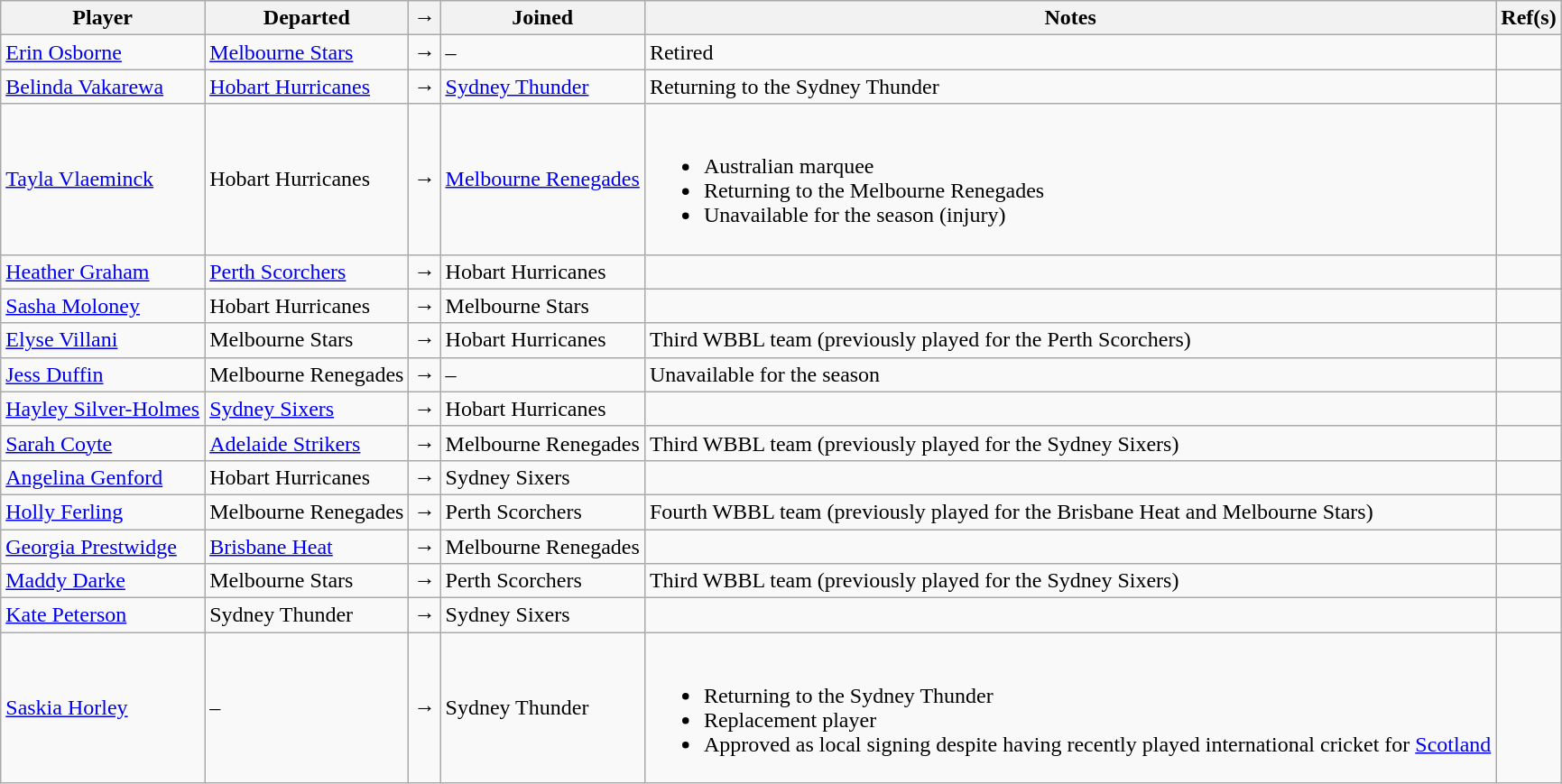<table class= "wikitable">
<tr>
<th>Player</th>
<th>Departed</th>
<th>→</th>
<th>Joined</th>
<th>Notes</th>
<th>Ref(s)</th>
</tr>
<tr>
<td><a href='#'>Erin Osborne</a></td>
<td><a href='#'>Melbourne Stars</a></td>
<td>→</td>
<td>–</td>
<td>Retired</td>
<td></td>
</tr>
<tr>
<td><a href='#'>Belinda Vakarewa</a></td>
<td><a href='#'>Hobart Hurricanes</a></td>
<td>→</td>
<td><a href='#'>Sydney Thunder</a></td>
<td>Returning to the Sydney Thunder</td>
<td></td>
</tr>
<tr>
<td><a href='#'>Tayla Vlaeminck</a></td>
<td>Hobart Hurricanes</td>
<td>→</td>
<td><a href='#'>Melbourne Renegades</a></td>
<td><br><ul><li>Australian marquee</li><li>Returning to the Melbourne Renegades</li><li>Unavailable for the season (injury)</li></ul></td>
<td></td>
</tr>
<tr>
<td><a href='#'>Heather Graham</a></td>
<td><a href='#'>Perth Scorchers</a></td>
<td>→</td>
<td>Hobart Hurricanes</td>
<td></td>
<td></td>
</tr>
<tr>
<td><a href='#'>Sasha Moloney</a></td>
<td>Hobart Hurricanes</td>
<td>→</td>
<td>Melbourne Stars</td>
<td></td>
<td></td>
</tr>
<tr>
<td><a href='#'>Elyse Villani</a></td>
<td>Melbourne Stars</td>
<td>→</td>
<td>Hobart Hurricanes</td>
<td>Third WBBL team (previously played for the Perth Scorchers)</td>
<td></td>
</tr>
<tr>
<td><a href='#'>Jess Duffin</a></td>
<td>Melbourne Renegades</td>
<td>→</td>
<td>–</td>
<td>Unavailable for the season</td>
<td></td>
</tr>
<tr>
<td><a href='#'>Hayley Silver-Holmes</a></td>
<td><a href='#'>Sydney Sixers</a></td>
<td>→</td>
<td>Hobart Hurricanes</td>
<td></td>
<td></td>
</tr>
<tr>
<td><a href='#'>Sarah Coyte</a></td>
<td><a href='#'>Adelaide Strikers</a></td>
<td>→</td>
<td>Melbourne Renegades</td>
<td>Third WBBL team (previously played for the Sydney Sixers)</td>
<td></td>
</tr>
<tr>
<td><a href='#'>Angelina Genford</a></td>
<td>Hobart Hurricanes</td>
<td>→</td>
<td>Sydney Sixers</td>
<td></td>
<td></td>
</tr>
<tr>
<td><a href='#'>Holly Ferling</a></td>
<td>Melbourne Renegades</td>
<td>→</td>
<td>Perth Scorchers</td>
<td>Fourth WBBL team (previously played for the Brisbane Heat and Melbourne Stars)</td>
<td></td>
</tr>
<tr>
<td><a href='#'>Georgia Prestwidge</a></td>
<td><a href='#'>Brisbane Heat</a></td>
<td>→</td>
<td>Melbourne Renegades</td>
<td></td>
<td></td>
</tr>
<tr>
<td><a href='#'>Maddy Darke</a></td>
<td>Melbourne Stars</td>
<td>→</td>
<td>Perth Scorchers</td>
<td>Third WBBL team (previously played for the Sydney Sixers)</td>
<td></td>
</tr>
<tr>
<td><a href='#'>Kate Peterson</a></td>
<td>Sydney Thunder</td>
<td>→</td>
<td>Sydney Sixers</td>
<td></td>
<td></td>
</tr>
<tr>
<td><a href='#'>Saskia Horley</a></td>
<td>–</td>
<td>→</td>
<td>Sydney Thunder</td>
<td><br><ul><li>Returning to the Sydney Thunder</li><li>Replacement player</li><li>Approved as local signing despite having recently played international cricket for <a href='#'>Scotland</a></li></ul></td>
<td></td>
</tr>
</table>
